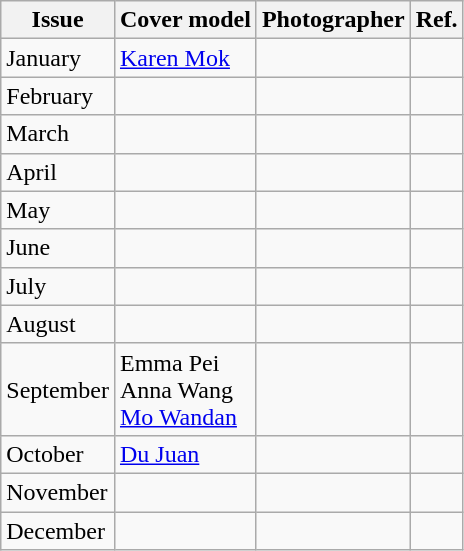<table class="sortable wikitable">
<tr>
<th>Issue</th>
<th>Cover model</th>
<th>Photographer</th>
<th>Ref.</th>
</tr>
<tr>
<td>January</td>
<td><a href='#'>Karen Mok</a></td>
<td></td>
<td></td>
</tr>
<tr>
<td>February</td>
<td></td>
<td></td>
<td></td>
</tr>
<tr>
<td>March</td>
<td></td>
<td></td>
<td></td>
</tr>
<tr>
<td>April</td>
<td></td>
<td></td>
<td></td>
</tr>
<tr>
<td>May</td>
<td></td>
<td></td>
<td></td>
</tr>
<tr>
<td>June</td>
<td></td>
<td></td>
<td></td>
</tr>
<tr>
<td>July</td>
<td></td>
<td></td>
<td></td>
</tr>
<tr>
<td>August</td>
<td></td>
<td></td>
<td></td>
</tr>
<tr>
<td>September</td>
<td>Emma Pei<br>Anna Wang<br><a href='#'>Mo Wandan</a></td>
<td></td>
<td></td>
</tr>
<tr>
<td>October</td>
<td><a href='#'>Du Juan</a></td>
<td></td>
<td></td>
</tr>
<tr>
<td>November</td>
<td></td>
<td></td>
<td></td>
</tr>
<tr>
<td>December</td>
<td></td>
<td></td>
<td></td>
</tr>
</table>
